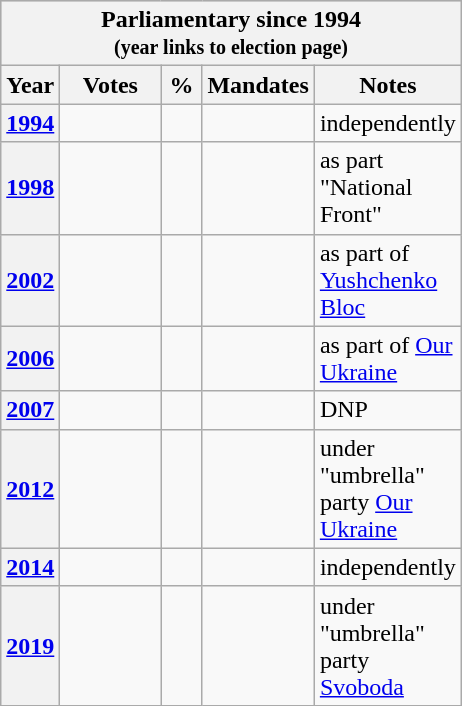<table class="wikitable" style="float:left">
<tr style="background-color:#C9C9C9">
<th colspan="9"><strong>Parliamentary since 1994<br><small>(year links to election page)</small></strong></th>
</tr>
<tr>
<th style="width: 20px">Year</th>
<th style="width: 60px">Votes</th>
<th style="width: 20px">%</th>
<th style="width: 20px">Mandates</th>
<th style="width: 60px">Notes</th>
</tr>
<tr>
<th><a href='#'>1994</a></th>
<td></td>
<td></td>
<td></td>
<td>independently</td>
</tr>
<tr>
<th><a href='#'>1998</a></th>
<td></td>
<td></td>
<td></td>
<td>as part "National Front"</td>
</tr>
<tr>
<th><a href='#'>2002</a></th>
<td></td>
<td></td>
<td></td>
<td>as part of <a href='#'>Yushchenko Bloc</a></td>
</tr>
<tr>
<th><a href='#'>2006</a></th>
<td></td>
<td></td>
<td></td>
<td>as part of <a href='#'>Our Ukraine</a></td>
</tr>
<tr>
<th><a href='#'>2007</a></th>
<td></td>
<td></td>
<td></td>
<td>DNP</td>
</tr>
<tr>
<th><a href='#'>2012</a></th>
<td></td>
<td></td>
<td></td>
<td>under "umbrella" party <a href='#'>Our Ukraine</a></td>
</tr>
<tr>
<th><a href='#'>2014</a></th>
<td></td>
<td></td>
<td></td>
<td>independently</td>
</tr>
<tr>
<th><a href='#'>2019</a></th>
<td></td>
<td></td>
<td></td>
<td>under "umbrella" party <a href='#'>Svoboda</a></td>
</tr>
</table>
